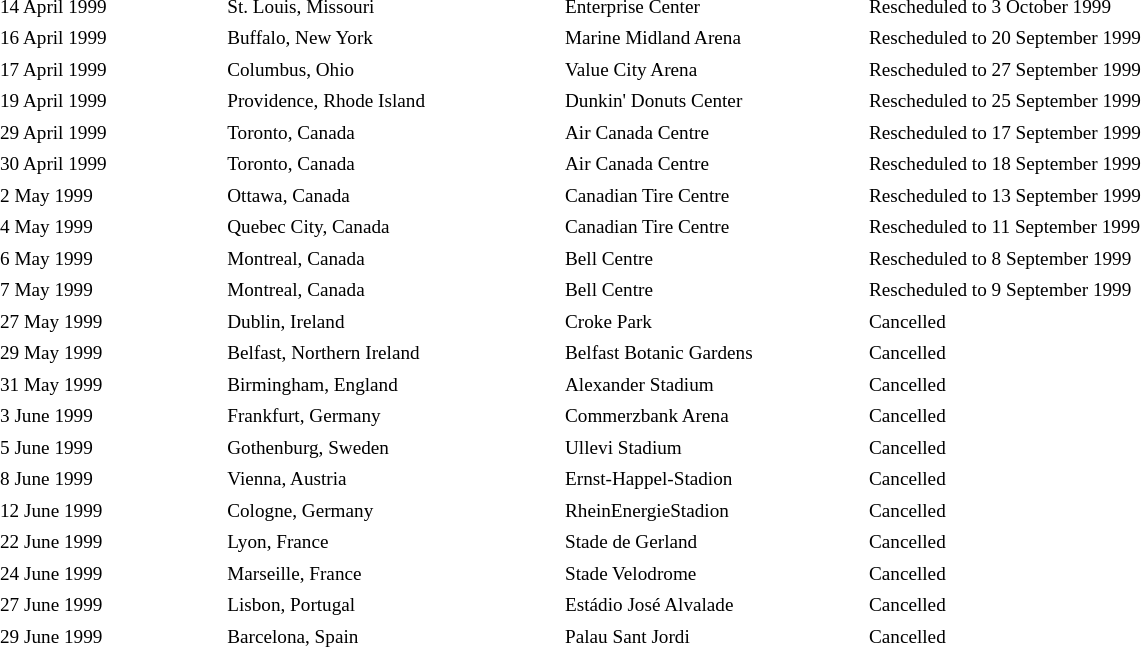<table cellpadding="2" style="border:0 solid darkgrey; font-size:80%" class="collapsible collapsed">
<tr>
<th style="width:150px;"></th>
<th style="width:225px;"></th>
<th style="width:200px;"></th>
<th style="width:700px;"></th>
</tr>
<tr border="0">
<td>14 April 1999</td>
<td>St. Louis, Missouri</td>
<td>Enterprise Center</td>
<td>Rescheduled to 3 October 1999</td>
</tr>
<tr>
<td>16 April 1999</td>
<td>Buffalo, New York</td>
<td>Marine Midland Arena</td>
<td>Rescheduled to 20 September 1999</td>
</tr>
<tr>
<td>17 April 1999</td>
<td>Columbus, Ohio</td>
<td>Value City Arena</td>
<td>Rescheduled to 27 September 1999</td>
</tr>
<tr>
<td>19 April 1999</td>
<td>Providence, Rhode Island</td>
<td>Dunkin' Donuts Center</td>
<td>Rescheduled to 25 September 1999</td>
</tr>
<tr>
<td>29 April 1999</td>
<td>Toronto, Canada</td>
<td>Air Canada Centre</td>
<td>Rescheduled to 17 September 1999</td>
</tr>
<tr>
<td>30 April 1999</td>
<td>Toronto, Canada</td>
<td>Air Canada Centre</td>
<td>Rescheduled to 18 September 1999</td>
</tr>
<tr>
<td>2 May 1999</td>
<td>Ottawa, Canada</td>
<td>Canadian Tire Centre</td>
<td>Rescheduled to 13 September 1999</td>
</tr>
<tr>
<td>4 May 1999</td>
<td>Quebec City, Canada</td>
<td>Canadian Tire Centre</td>
<td>Rescheduled to 11 September 1999</td>
</tr>
<tr>
<td>6 May 1999</td>
<td>Montreal, Canada</td>
<td>Bell Centre</td>
<td>Rescheduled to 8 September 1999</td>
</tr>
<tr>
<td>7 May 1999</td>
<td>Montreal, Canada</td>
<td>Bell Centre</td>
<td>Rescheduled to 9 September 1999</td>
</tr>
<tr>
<td>27 May 1999</td>
<td>Dublin, Ireland</td>
<td>Croke Park</td>
<td>Cancelled</td>
</tr>
<tr>
<td>29 May 1999</td>
<td>Belfast, Northern Ireland</td>
<td>Belfast Botanic Gardens</td>
<td>Cancelled</td>
</tr>
<tr>
<td>31 May 1999</td>
<td>Birmingham, England</td>
<td>Alexander Stadium</td>
<td>Cancelled</td>
</tr>
<tr>
<td>3 June 1999</td>
<td>Frankfurt, Germany</td>
<td>Commerzbank Arena</td>
<td>Cancelled</td>
</tr>
<tr>
<td>5 June 1999</td>
<td>Gothenburg, Sweden</td>
<td>Ullevi Stadium</td>
<td>Cancelled</td>
</tr>
<tr>
<td>8 June 1999</td>
<td>Vienna, Austria</td>
<td>Ernst-Happel-Stadion</td>
<td>Cancelled</td>
</tr>
<tr>
<td>12 June 1999</td>
<td>Cologne, Germany</td>
<td>RheinEnergieStadion</td>
<td>Cancelled</td>
</tr>
<tr>
<td>22 June 1999</td>
<td>Lyon, France</td>
<td>Stade de Gerland</td>
<td>Cancelled</td>
</tr>
<tr>
<td>24 June 1999</td>
<td>Marseille, France</td>
<td>Stade Velodrome</td>
<td>Cancelled</td>
</tr>
<tr>
<td>27 June 1999</td>
<td>Lisbon, Portugal</td>
<td>Estádio José Alvalade</td>
<td>Cancelled</td>
</tr>
<tr>
<td>29 June 1999</td>
<td>Barcelona, Spain</td>
<td>Palau Sant Jordi</td>
<td>Cancelled</td>
</tr>
<tr>
</tr>
</table>
